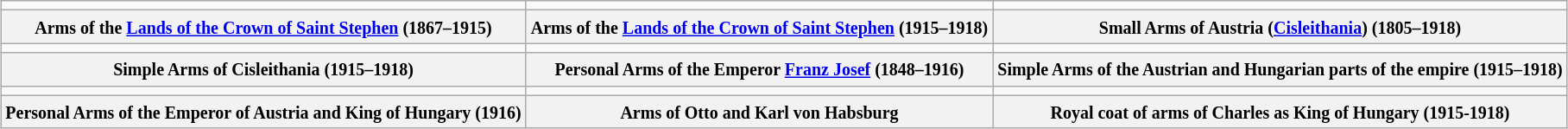<table style="margin:auto;"  class="wikitable">
<tr>
<td style="text-align:center;"></td>
<td style="text-align:center;"></td>
<td style="text-align:center;"></td>
</tr>
<tr>
<th><small>Arms of the <a href='#'>Lands of the Crown of Saint Stephen</a> (1867–1915)</small></th>
<th><small>Arms of the <a href='#'>Lands of the Crown of Saint Stephen</a> (1915–1918)</small></th>
<th><small>Small Arms of Austria (<a href='#'>Cisleithania</a>) (1805–1918)</small></th>
</tr>
<tr>
<td style="text-align:center;"></td>
<td style="text-align:center;"></td>
<td style="text-align:center;"></td>
</tr>
<tr>
<th><small>Simple Arms of Cisleithania (1915–1918)</small></th>
<th><small>Personal Arms of the Emperor <a href='#'>Franz Josef</a> (1848–1916)</small></th>
<th><small>Simple Arms of the Austrian and Hungarian parts of the empire (1915–1918)</small></th>
</tr>
<tr>
<td style="text-align:center;"></td>
<td style="text-align:center;"></td>
<td style="text-align:center;"></td>
</tr>
<tr>
<th><small>Personal Arms of the Emperor of Austria and King of Hungary (1916)</small></th>
<th><small>Arms of Otto and Karl von Habsburg</small></th>
<th><small>Royal coat of arms of Charles as King of Hungary (1915-1918)</small></th>
</tr>
</table>
